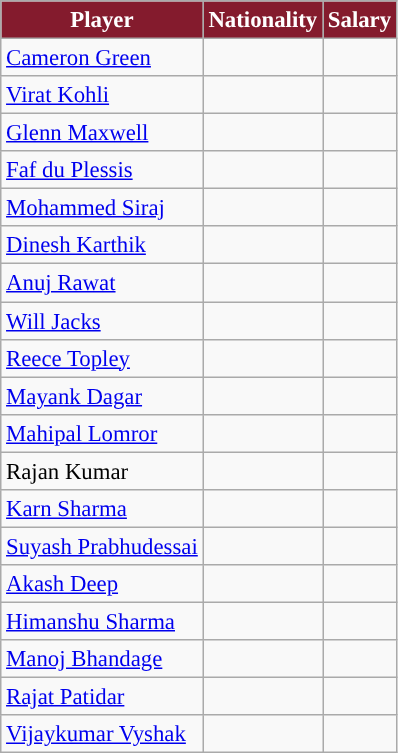<table class="wikitable" style="font-size:95%;">
<tr>
<th style="background: #841B2D;color:white">Player</th>
<th style="background: #841B2D;color:white">Nationality</th>
<th style="background: #841B2D;color:white">Salary</th>
</tr>
<tr>
<td><a href='#'>Cameron Green</a></td>
<td></td>
<td></td>
</tr>
<tr>
<td><a href='#'>Virat Kohli</a></td>
<td></td>
<td></td>
</tr>
<tr>
<td><a href='#'>Glenn Maxwell</a></td>
<td></td>
<td></td>
</tr>
<tr>
<td><a href='#'>Faf du Plessis</a></td>
<td></td>
<td></td>
</tr>
<tr>
<td><a href='#'>Mohammed Siraj</a></td>
<td></td>
<td></td>
</tr>
<tr>
<td><a href='#'>Dinesh Karthik</a></td>
<td></td>
<td></td>
</tr>
<tr>
<td><a href='#'>Anuj Rawat</a></td>
<td></td>
<td></td>
</tr>
<tr>
<td><a href='#'>Will Jacks</a></td>
<td></td>
<td></td>
</tr>
<tr>
<td><a href='#'>Reece Topley</a></td>
<td></td>
<td></td>
</tr>
<tr>
<td><a href='#'>Mayank Dagar</a></td>
<td></td>
<td></td>
</tr>
<tr>
<td><a href='#'>Mahipal Lomror</a></td>
<td></td>
<td></td>
</tr>
<tr>
<td>Rajan Kumar</td>
<td></td>
<td></td>
</tr>
<tr>
<td><a href='#'>Karn Sharma</a></td>
<td></td>
<td></td>
</tr>
<tr>
<td><a href='#'>Suyash Prabhudessai</a></td>
<td></td>
<td></td>
</tr>
<tr>
<td><a href='#'>Akash Deep</a></td>
<td></td>
<td></td>
</tr>
<tr>
<td><a href='#'>Himanshu Sharma</a></td>
<td></td>
<td></td>
</tr>
<tr>
<td><a href='#'>Manoj Bhandage</a></td>
<td></td>
<td></td>
</tr>
<tr>
<td><a href='#'>Rajat Patidar</a></td>
<td></td>
<td></td>
</tr>
<tr>
<td><a href='#'>Vijaykumar Vyshak</a></td>
<td></td>
<td></td>
</tr>
</table>
